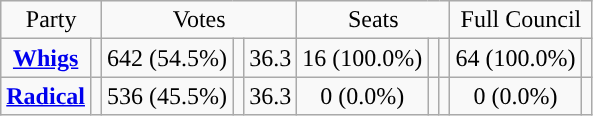<table class=wikitable style="text-align:center;">
<tr>
<td colspan=2>Party</td>
<td colspan=3>Votes</td>
<td colspan=3>Seats</td>
<td colspan=3>Full Council</td>
</tr>
<tr>
<td><strong><a href='#'>Whigs</a></strong></td>
<td style="background:"></td>
<td>642 (54.5%)</td>
<td></td>
<td> 36.3</td>
<td>16 (100.0%)</td>
<td></td>
<td></td>
<td>64 (100.0%)</td>
<td></td>
</tr>
<tr>
<td><strong><a href='#'>Radical</a></strong></td>
<td style="background:"></td>
<td>536 (45.5%)</td>
<td></td>
<td> 36.3</td>
<td>0 (0.0%)</td>
<td></td>
<td></td>
<td>0 (0.0%)</td>
<td></td>
</tr>
</table>
